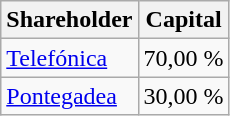<table class="wikitable">
<tr>
<th>Shareholder</th>
<th>Capital</th>
</tr>
<tr>
<td><a href='#'>Telefónica</a></td>
<td>70,00 %</td>
</tr>
<tr>
<td><a href='#'>Pontegadea</a></td>
<td>30,00 %</td>
</tr>
</table>
